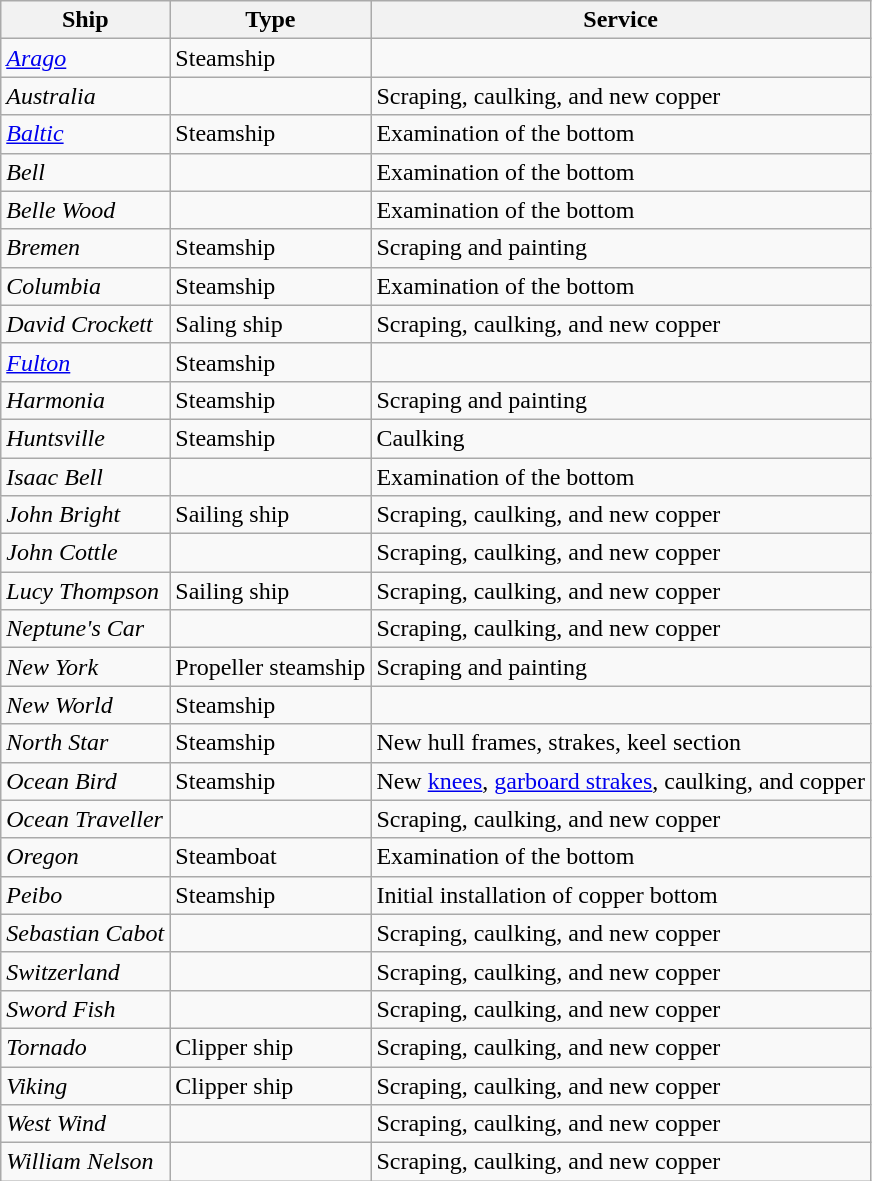<table class="wikitable">
<tr>
<th>Ship</th>
<th>Type</th>
<th>Service</th>
</tr>
<tr>
<td><em><a href='#'>Arago</a></em></td>
<td>Steamship</td>
<td></td>
</tr>
<tr>
<td><em>Australia</em></td>
<td></td>
<td>Scraping, caulking, and new copper</td>
</tr>
<tr>
<td><em><a href='#'>Baltic</a></em></td>
<td>Steamship</td>
<td>Examination of the bottom</td>
</tr>
<tr>
<td><em>Bell</em></td>
<td></td>
<td>Examination of the bottom</td>
</tr>
<tr>
<td><em>Belle Wood</em></td>
<td></td>
<td>Examination of the bottom</td>
</tr>
<tr>
<td><em>Bremen</em></td>
<td>Steamship</td>
<td>Scraping and painting</td>
</tr>
<tr>
<td><em>Columbia</em></td>
<td>Steamship</td>
<td>Examination of the bottom</td>
</tr>
<tr>
<td><em>David Crockett</em></td>
<td>Saling ship</td>
<td>Scraping, caulking, and new copper</td>
</tr>
<tr>
<td><em><a href='#'>Fulton</a></em></td>
<td>Steamship</td>
<td></td>
</tr>
<tr>
<td><em>Harmonia</em></td>
<td>Steamship</td>
<td>Scraping and painting</td>
</tr>
<tr>
<td><em>Huntsville</em></td>
<td>Steamship</td>
<td>Caulking</td>
</tr>
<tr>
<td><em>Isaac Bell</em></td>
<td></td>
<td>Examination of the bottom</td>
</tr>
<tr>
<td><em>John Bright</em></td>
<td>Sailing ship</td>
<td>Scraping, caulking, and new copper</td>
</tr>
<tr>
<td><em>John Cottle</em></td>
<td></td>
<td>Scraping, caulking, and new copper</td>
</tr>
<tr>
<td><em>Lucy Thompson</em></td>
<td>Sailing ship</td>
<td>Scraping, caulking, and new copper</td>
</tr>
<tr>
<td><em>Neptune's Car</em></td>
<td></td>
<td>Scraping, caulking, and new copper</td>
</tr>
<tr>
<td><em>New York</em></td>
<td>Propeller steamship</td>
<td>Scraping and painting</td>
</tr>
<tr>
<td><em>New World</em></td>
<td>Steamship</td>
<td></td>
</tr>
<tr>
<td><em>North Star</em></td>
<td>Steamship</td>
<td>New hull frames, strakes, keel section</td>
</tr>
<tr>
<td><em>Ocean Bird</em></td>
<td>Steamship</td>
<td>New <a href='#'>knees</a>, <a href='#'>garboard strakes</a>, caulking, and copper</td>
</tr>
<tr>
<td><em>Ocean Traveller</em></td>
<td></td>
<td>Scraping, caulking, and new copper</td>
</tr>
<tr>
<td><em>Oregon</em></td>
<td>Steamboat</td>
<td>Examination of the bottom</td>
</tr>
<tr>
<td><em>Peibo</em></td>
<td>Steamship</td>
<td>Initial installation of copper bottom</td>
</tr>
<tr>
<td><em>Sebastian Cabot</em></td>
<td></td>
<td>Scraping, caulking, and new copper</td>
</tr>
<tr>
<td><em>Switzerland</em></td>
<td></td>
<td>Scraping, caulking, and new copper</td>
</tr>
<tr>
<td><em>Sword Fish</em></td>
<td></td>
<td>Scraping, caulking, and new copper</td>
</tr>
<tr>
<td><em>Tornado</em></td>
<td>Clipper ship</td>
<td>Scraping, caulking, and new copper</td>
</tr>
<tr>
<td><em>Viking</em></td>
<td>Clipper ship</td>
<td>Scraping, caulking, and new copper</td>
</tr>
<tr>
<td><em>West Wind</em></td>
<td></td>
<td>Scraping, caulking, and new copper</td>
</tr>
<tr>
<td><em>William Nelson</em></td>
<td></td>
<td>Scraping, caulking, and new copper</td>
</tr>
</table>
